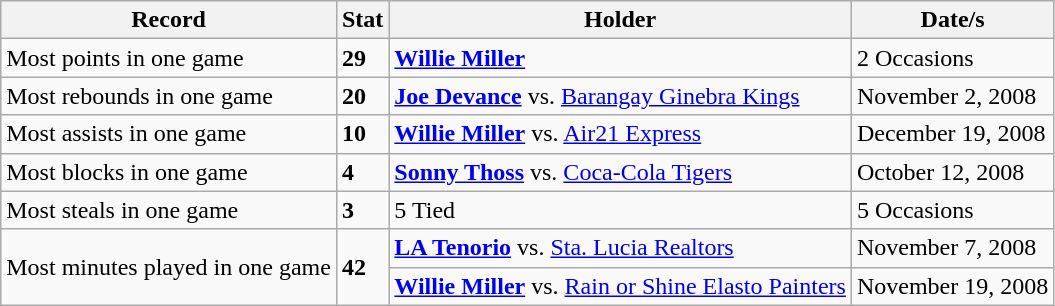<table class=wikitable>
<tr>
<th>Record</th>
<th>Stat</th>
<th>Holder</th>
<th>Date/s</th>
</tr>
<tr>
<td>Most points in one game</td>
<td><strong>29</strong></td>
<td><strong><a href='#'>Willie Miller</a></strong></td>
<td>2 Occasions</td>
</tr>
<tr>
<td>Most rebounds in one game</td>
<td><strong>20</strong></td>
<td><strong><a href='#'>Joe Devance</a></strong> vs. <a href='#'>Barangay Ginebra Kings</a></td>
<td>November 2, 2008</td>
</tr>
<tr>
<td>Most assists in one game</td>
<td><strong>10</strong></td>
<td><strong><a href='#'>Willie Miller</a></strong> vs. <a href='#'>Air21 Express</a></td>
<td>December 19, 2008</td>
</tr>
<tr>
<td>Most blocks in one game</td>
<td><strong>4</strong></td>
<td><strong><a href='#'>Sonny Thoss</a></strong> vs. <a href='#'>Coca-Cola Tigers</a></td>
<td>October 12, 2008</td>
</tr>
<tr>
<td>Most steals in one game</td>
<td><strong>3</strong></td>
<td>5 Tied</td>
<td>5 Occasions</td>
</tr>
<tr>
<td rowspan=2>Most minutes played in one game</td>
<td rowspan=2><strong>42</strong></td>
<td><strong><a href='#'>LA Tenorio</a></strong> vs. <a href='#'>Sta. Lucia Realtors</a></td>
<td>November 7, 2008</td>
</tr>
<tr>
<td><strong><a href='#'>Willie Miller</a></strong> vs. <a href='#'>Rain or Shine Elasto Painters</a></td>
<td>November 19, 2008</td>
</tr>
</table>
